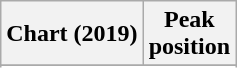<table class="wikitable sortable plainrowheaders" style="text-align:center">
<tr>
<th scope="col">Chart (2019)</th>
<th scope="col">Peak<br>position</th>
</tr>
<tr>
</tr>
<tr>
</tr>
<tr>
</tr>
</table>
